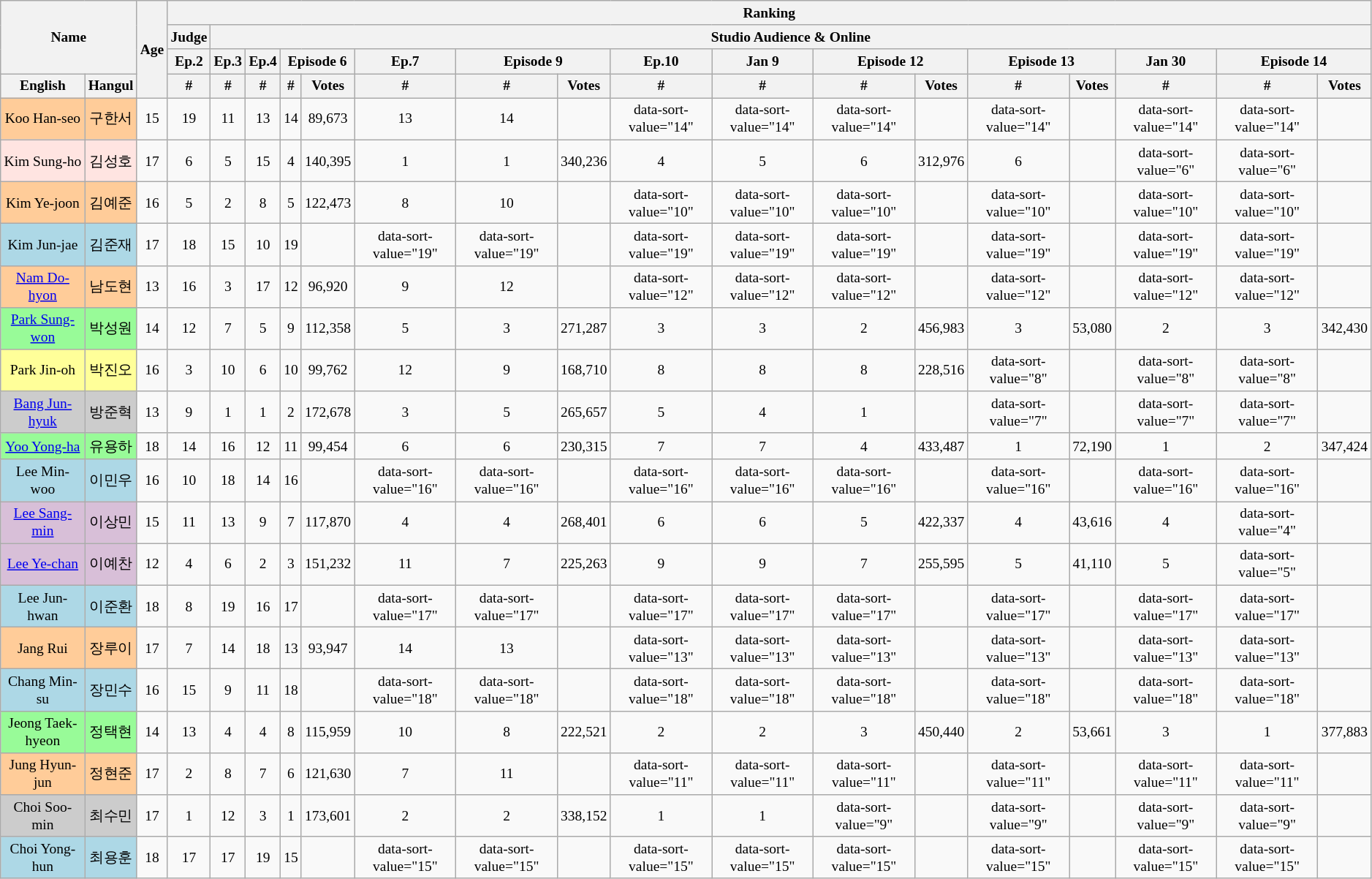<table class="wikitable sortable" style="text-align:center; font-size: small;">
<tr>
<th colspan=2 rowspan=3>Name</th>
<th rowspan=4>Age</th>
<th colspan="17">Ranking</th>
</tr>
<tr>
<th>Judge</th>
<th colspan="16">Studio Audience & Online</th>
</tr>
<tr>
<th>Ep.2</th>
<th>Ep.3</th>
<th>Ep.4</th>
<th colspan=2>Episode 6</th>
<th>Ep.7</th>
<th colspan=2>Episode 9</th>
<th>Ep.10</th>
<th>Jan 9</th>
<th colspan=2>Episode 12</th>
<th colspan=2>Episode 13</th>
<th>Jan 30</th>
<th colspan=2>Episode 14</th>
</tr>
<tr>
<th>English</th>
<th>Hangul</th>
<th>#</th>
<th>#</th>
<th>#</th>
<th>#</th>
<th class=unsortable>Votes</th>
<th>#</th>
<th>#</th>
<th class=unsortable>Votes</th>
<th>#</th>
<th>#</th>
<th>#</th>
<th class=unsortable>Votes</th>
<th>#</th>
<th class=unsortable>Votes</th>
<th>#</th>
<th>#</th>
<th class=unsortable>Votes</th>
</tr>
<tr>
<td style=background:#FFCC99;>Koo Han-seo</td>
<td style=background:#FFCC99;>구한서</td>
<td>15</td>
<td>19</td>
<td>11</td>
<td>13</td>
<td>14</td>
<td>89,673</td>
<td>13</td>
<td>14</td>
<td></td>
<td>data-sort-value="14" </td>
<td>data-sort-value="14" </td>
<td>data-sort-value="14" </td>
<td></td>
<td>data-sort-value="14" </td>
<td></td>
<td>data-sort-value="14" </td>
<td>data-sort-value="14" </td>
<td></td>
</tr>
<tr>
<td style="background:mistyrose">Kim Sung-ho</td>
<td style="background:mistyrose">김성호</td>
<td>17</td>
<td>6</td>
<td>5</td>
<td>15</td>
<td>4</td>
<td>140,395</td>
<td>1</td>
<td>1</td>
<td>340,236</td>
<td>4</td>
<td>5</td>
<td>6</td>
<td>312,976</td>
<td>6</td>
<td></td>
<td>data-sort-value="6" </td>
<td>data-sort-value="6" </td>
<td></td>
</tr>
<tr>
<td style=background:#FFCC99;>Kim Ye-joon</td>
<td style=background:#FFCC99;>김예준</td>
<td>16</td>
<td>5</td>
<td>2</td>
<td>8</td>
<td>5</td>
<td>122,473</td>
<td>8</td>
<td>10</td>
<td></td>
<td>data-sort-value="10" </td>
<td>data-sort-value="10" </td>
<td>data-sort-value="10" </td>
<td></td>
<td>data-sort-value="10" </td>
<td></td>
<td>data-sort-value="10" </td>
<td>data-sort-value="10" </td>
<td></td>
</tr>
<tr>
<td style=background:lightblue;>Kim Jun-jae</td>
<td style=background:lightblue;>김준재</td>
<td>17</td>
<td>18</td>
<td>15</td>
<td>10</td>
<td>19</td>
<td></td>
<td>data-sort-value="19" </td>
<td>data-sort-value="19" </td>
<td></td>
<td>data-sort-value="19" </td>
<td>data-sort-value="19" </td>
<td>data-sort-value="19" </td>
<td></td>
<td>data-sort-value="19" </td>
<td></td>
<td>data-sort-value="19" </td>
<td>data-sort-value="19" </td>
<td></td>
</tr>
<tr>
<td style=background:#FFCC99;><a href='#'>Nam Do-hyon</a></td>
<td style=background:#FFCC99;>남도현</td>
<td>13</td>
<td>16</td>
<td>3</td>
<td>17</td>
<td>12</td>
<td>96,920</td>
<td>9</td>
<td>12</td>
<td></td>
<td>data-sort-value="12" </td>
<td>data-sort-value="12" </td>
<td>data-sort-value="12" </td>
<td></td>
<td>data-sort-value="12" </td>
<td></td>
<td>data-sort-value="12" </td>
<td>data-sort-value="12" </td>
<td></td>
</tr>
<tr>
<td style="background:palegreen;"><a href='#'>Park Sung-won</a></td>
<td style="background:palegreen;">박성원</td>
<td>14</td>
<td>12</td>
<td>7</td>
<td>5</td>
<td>9</td>
<td>112,358</td>
<td>5</td>
<td>3</td>
<td>271,287</td>
<td>3</td>
<td>3</td>
<td>2</td>
<td>456,983</td>
<td>3</td>
<td>53,080</td>
<td>2</td>
<td>3</td>
<td>342,430</td>
</tr>
<tr>
<td style="background:#FFFF99">Park Jin-oh</td>
<td style="background:#FFFF99">박진오</td>
<td>16</td>
<td>3</td>
<td>10</td>
<td>6</td>
<td>10</td>
<td>99,762</td>
<td>12</td>
<td>9</td>
<td>168,710</td>
<td>8</td>
<td>8</td>
<td>8</td>
<td>228,516</td>
<td>data-sort-value="8" </td>
<td></td>
<td>data-sort-value="8" </td>
<td>data-sort-value="8" </td>
<td></td>
</tr>
<tr>
<td style=background:#CCCCCC;><a href='#'>Bang Jun-hyuk</a></td>
<td style=background:#CCCCCC;>방준혁</td>
<td>13</td>
<td>9</td>
<td>1</td>
<td>1</td>
<td>2</td>
<td>172,678</td>
<td>3</td>
<td>5</td>
<td>265,657</td>
<td>5</td>
<td>4</td>
<td>1</td>
<td></td>
<td>data-sort-value="7" </td>
<td></td>
<td>data-sort-value="7" </td>
<td>data-sort-value="7" </td>
<td></td>
</tr>
<tr>
<td style="background:palegreen;"><a href='#'>Yoo Yong-ha</a></td>
<td style="background:palegreen;">유용하</td>
<td>18</td>
<td>14</td>
<td>16</td>
<td>12</td>
<td>11</td>
<td>99,454</td>
<td>6</td>
<td>6</td>
<td>230,315</td>
<td>7</td>
<td>7</td>
<td>4</td>
<td>433,487</td>
<td>1</td>
<td>72,190</td>
<td>1</td>
<td>2</td>
<td>347,424</td>
</tr>
<tr>
<td style=background:lightblue;>Lee Min-woo</td>
<td style=background:lightblue;>이민우</td>
<td>16</td>
<td>10</td>
<td>18</td>
<td>14</td>
<td>16</td>
<td></td>
<td>data-sort-value="16" </td>
<td>data-sort-value="16" </td>
<td></td>
<td>data-sort-value="16" </td>
<td>data-sort-value="16" </td>
<td>data-sort-value="16" </td>
<td></td>
<td>data-sort-value="16" </td>
<td></td>
<td>data-sort-value="16" </td>
<td>data-sort-value="16" </td>
<td></td>
</tr>
<tr>
<td style=background:thistle;><a href='#'>Lee Sang-min</a></td>
<td style=background:thistle;>이상민</td>
<td>15</td>
<td>11</td>
<td>13</td>
<td>9</td>
<td>7</td>
<td>117,870</td>
<td>4</td>
<td>4</td>
<td>268,401</td>
<td>6</td>
<td>6</td>
<td>5</td>
<td>422,337</td>
<td>4</td>
<td>43,616</td>
<td>4</td>
<td>data-sort-value="4" </td>
<td></td>
</tr>
<tr>
<td style=background:thistle;><a href='#'>Lee Ye-chan</a></td>
<td style=background:thistle;>이예찬</td>
<td>12</td>
<td>4</td>
<td>6</td>
<td>2</td>
<td>3</td>
<td>151,232</td>
<td>11</td>
<td>7</td>
<td>225,263</td>
<td>9</td>
<td>9</td>
<td>7</td>
<td>255,595</td>
<td>5</td>
<td>41,110</td>
<td>5</td>
<td>data-sort-value="5" </td>
<td></td>
</tr>
<tr>
<td style=background:lightblue;>Lee Jun-hwan</td>
<td style=background:lightblue;>이준환</td>
<td>18</td>
<td>8</td>
<td>19</td>
<td>16</td>
<td>17</td>
<td></td>
<td>data-sort-value="17" </td>
<td>data-sort-value="17" </td>
<td></td>
<td>data-sort-value="17" </td>
<td>data-sort-value="17" </td>
<td>data-sort-value="17" </td>
<td></td>
<td>data-sort-value="17" </td>
<td></td>
<td>data-sort-value="17" </td>
<td>data-sort-value="17" </td>
<td></td>
</tr>
<tr>
<td style=background:#FFCC99;>Jang Rui</td>
<td style=background:#FFCC99;>장루이</td>
<td>17</td>
<td>7</td>
<td>14</td>
<td>18</td>
<td>13</td>
<td>93,947</td>
<td>14</td>
<td>13</td>
<td></td>
<td>data-sort-value="13" </td>
<td>data-sort-value="13" </td>
<td>data-sort-value="13" </td>
<td></td>
<td>data-sort-value="13" </td>
<td></td>
<td>data-sort-value="13" </td>
<td>data-sort-value="13" </td>
<td></td>
</tr>
<tr>
<td style=background:lightblue;>Chang Min-su</td>
<td style=background:lightblue;>장민수</td>
<td>16</td>
<td>15</td>
<td>9</td>
<td>11</td>
<td>18</td>
<td></td>
<td>data-sort-value="18" </td>
<td>data-sort-value="18" </td>
<td></td>
<td>data-sort-value="18" </td>
<td>data-sort-value="18" </td>
<td>data-sort-value="18" </td>
<td></td>
<td>data-sort-value="18" </td>
<td></td>
<td>data-sort-value="18" </td>
<td>data-sort-value="18" </td>
<td></td>
</tr>
<tr>
<td style="background:palegreen;">Jeong Taek-hyeon</td>
<td style="background:palegreen;">정택현</td>
<td>14</td>
<td>13</td>
<td>4</td>
<td>4</td>
<td>8</td>
<td>115,959</td>
<td>10</td>
<td>8</td>
<td>222,521</td>
<td>2</td>
<td>2</td>
<td>3</td>
<td>450,440</td>
<td>2</td>
<td>53,661</td>
<td>3</td>
<td>1</td>
<td>377,883</td>
</tr>
<tr>
<td style=background:#FFCC99;>Jung Hyun-jun</td>
<td style=background:#FFCC99;>정현준</td>
<td>17</td>
<td>2</td>
<td>8</td>
<td>7</td>
<td>6</td>
<td>121,630</td>
<td>7</td>
<td>11</td>
<td></td>
<td>data-sort-value="11" </td>
<td>data-sort-value="11" </td>
<td>data-sort-value="11" </td>
<td></td>
<td>data-sort-value="11" </td>
<td></td>
<td>data-sort-value="11" </td>
<td>data-sort-value="11" </td>
<td></td>
</tr>
<tr>
<td style=background:#CCCCCC;>Choi Soo-min</td>
<td style=background:#CCCCCC;>최수민</td>
<td>17</td>
<td>1</td>
<td>12</td>
<td>3</td>
<td>1</td>
<td>173,601</td>
<td>2</td>
<td>2</td>
<td>338,152</td>
<td>1</td>
<td>1</td>
<td>data-sort-value="9" </td>
<td></td>
<td>data-sort-value="9" </td>
<td></td>
<td>data-sort-value="9" </td>
<td>data-sort-value="9" </td>
<td></td>
</tr>
<tr>
<td style=background:lightblue;>Choi Yong-hun</td>
<td style=background:lightblue;>최용훈</td>
<td>18</td>
<td>17</td>
<td>17</td>
<td>19</td>
<td>15</td>
<td></td>
<td>data-sort-value="15" </td>
<td>data-sort-value="15" </td>
<td></td>
<td>data-sort-value="15" </td>
<td>data-sort-value="15" </td>
<td>data-sort-value="15" </td>
<td></td>
<td>data-sort-value="15" </td>
<td></td>
<td>data-sort-value="15" </td>
<td>data-sort-value="15" </td>
<td></td>
</tr>
</table>
